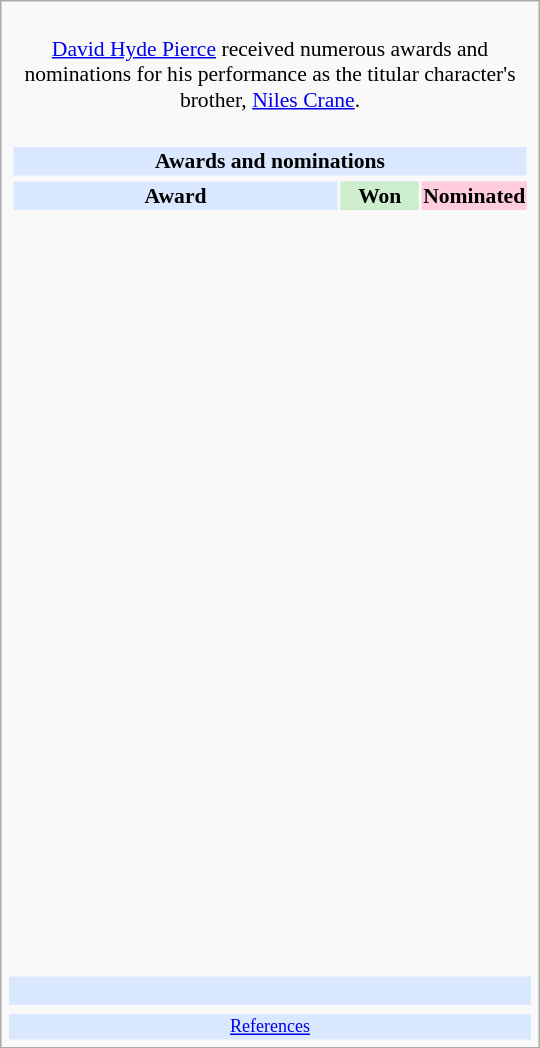<table class="infobox" style="width: 25em; text-align: left; font-size: 90%; vertical-align: middle;">
<tr>
<td colspan="3" style="text-align:center;"><br><a href='#'>David Hyde Pierce</a> received numerous awards and nominations for his performance as the titular character's brother, <a href='#'>Niles Crane</a>.</td>
</tr>
<tr>
<td colspan=3><br><table class="collapsible collapsed" width=100%>
<tr>
<th colspan=3 style="background-color: #D9E8FF; text-align: center;">Awards and nominations</th>
</tr>
<tr>
</tr>
<tr bgcolor=#D9E8FF>
<td style="text-align:center;"><strong>Award</strong></td>
<td style="text-align:center; background: #cceecc; text-size:0.9em" width=50><strong>Won</strong></td>
<td style="text-align:center; background: #ffccdd; text-size:0.9em" width=50><strong>Nominated</strong></td>
</tr>
<tr>
<td align="center"><br></td>
<td></td>
<td></td>
</tr>
<tr>
<td align="center"><br></td>
<td></td>
<td></td>
</tr>
<tr>
<td align="center"><br></td>
<td></td>
<td></td>
</tr>
<tr>
<td align="center"><br></td>
<td></td>
<td></td>
</tr>
<tr>
<td align="center"><br></td>
<td></td>
<td></td>
</tr>
<tr>
<td align="center"><br></td>
<td></td>
<td></td>
</tr>
<tr>
<td align="center"><br></td>
<td></td>
<td></td>
</tr>
<tr>
<td align="center"><br></td>
<td></td>
<td></td>
</tr>
<tr>
<td align="center"><br></td>
<td></td>
<td></td>
</tr>
<tr>
<td align="center"><br></td>
<td></td>
<td></td>
</tr>
<tr>
<td align="center"><br></td>
<td></td>
<td></td>
</tr>
<tr>
<td align="center"><br></td>
<td></td>
<td></td>
</tr>
<tr>
<td align="center"><br></td>
<td></td>
<td></td>
</tr>
<tr>
<td align="center"><br></td>
<td></td>
<td></td>
</tr>
<tr>
<td align="center"><br></td>
<td></td>
<td></td>
</tr>
<tr>
<td align="center"><br></td>
<td></td>
<td></td>
</tr>
<tr>
<td align="center"><br></td>
<td></td>
<td></td>
</tr>
<tr>
<td align="center"><br></td>
<td></td>
<td></td>
</tr>
<tr>
<td align="center"><br></td>
<td></td>
<td></td>
</tr>
<tr>
<td align="center"><br></td>
<td></td>
<td></td>
</tr>
<tr>
<td align="center"><br></td>
<td></td>
<td></td>
</tr>
<tr>
<td align="center"><br></td>
<td></td>
<td></td>
</tr>
<tr>
<td align="center"><br></td>
<td></td>
<td></td>
</tr>
<tr>
<td align="center"><br></td>
<td></td>
<td></td>
</tr>
<tr>
</tr>
</table>
</td>
</tr>
<tr bgcolor=#D9E8FF>
<td align="center" colspan="3"><br></td>
</tr>
<tr>
<td></td>
<td></td>
<td></td>
</tr>
<tr bgcolor=#D9E8FF>
<td colspan="3" style="font-size: smaller; text-align:center;"><a href='#'>References</a></td>
</tr>
</table>
